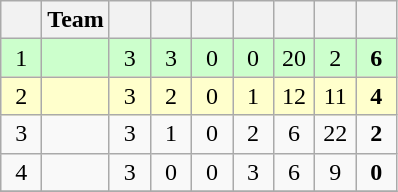<table class="wikitable" style="text-align: center;">
<tr>
<th width=20></th>
<th>Team</th>
<th width=20></th>
<th width=20></th>
<th width=20></th>
<th width=20></th>
<th width=20></th>
<th width=20></th>
<th width=20></th>
</tr>
<tr bgcolor=ccffcc>
<td>1</td>
<td style="text-align: left;"></td>
<td>3</td>
<td>3</td>
<td>0</td>
<td>0</td>
<td>20</td>
<td>2</td>
<td><strong>6</strong></td>
</tr>
<tr bgcolor=ffffcc>
<td>2</td>
<td style="text-align: left;"></td>
<td>3</td>
<td>2</td>
<td>0</td>
<td>1</td>
<td>12</td>
<td>11</td>
<td><strong>4</strong></td>
</tr>
<tr>
<td>3</td>
<td style="text-align: left;"></td>
<td>3</td>
<td>1</td>
<td>0</td>
<td>2</td>
<td>6</td>
<td>22</td>
<td><strong>2</strong></td>
</tr>
<tr>
<td>4</td>
<td style="text-align: left;"></td>
<td>3</td>
<td>0</td>
<td>0</td>
<td>3</td>
<td>6</td>
<td>9</td>
<td><strong>0</strong></td>
</tr>
<tr>
</tr>
</table>
